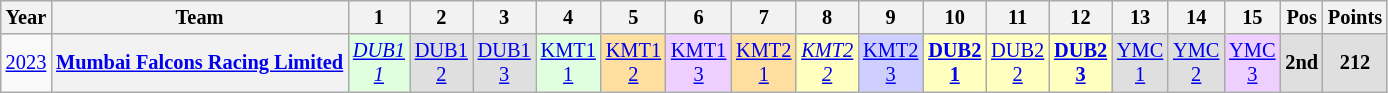<table class="wikitable" style="text-align:center; font-size:85%;">
<tr>
<th>Year</th>
<th>Team</th>
<th>1</th>
<th>2</th>
<th>3</th>
<th>4</th>
<th>5</th>
<th>6</th>
<th>7</th>
<th>8</th>
<th>9</th>
<th>10</th>
<th>11</th>
<th>12</th>
<th>13</th>
<th>14</th>
<th>15</th>
<th>Pos</th>
<th>Points</th>
</tr>
<tr>
<td><a href='#'>2023</a></td>
<th nowrap><a href='#'>Mumbai Falcons Racing Limited</a></th>
<td style="background:#DFFFDF;"><em><a href='#'>DUB1<br>1</a></em><br></td>
<td style="background:#DFDFDF;"><a href='#'>DUB1<br>2</a><br></td>
<td style="background:#DFDFDF;"><a href='#'>DUB1<br>3</a><br></td>
<td style="background:#DFFFDF;"><a href='#'>KMT1<br>1</a><br></td>
<td style="background:#FFDF9F;"><a href='#'>KMT1<br>2</a><br></td>
<td style="background:#EFCFFF;"><a href='#'>KMT1<br>3</a><br></td>
<td style="background:#FFDF9F;"><a href='#'>KMT2<br>1</a><br></td>
<td style="background:#FFFFBF;"><em><a href='#'>KMT2<br>2</a></em><br></td>
<td style="background:#CFCFFF;"><a href='#'>KMT2<br>3</a><br></td>
<td style="background:#FFFFBF;"><strong><a href='#'>DUB2<br>1</a></strong><br></td>
<td style="background:#FFFFBF;"><a href='#'>DUB2<br>2</a><br></td>
<td style="background:#FFFFBF;"><strong><a href='#'>DUB2<br>3</a></strong><br></td>
<td style="background:#DFDFDF;"><a href='#'>YMC<br>1</a><br></td>
<td style="background:#DFDFDF;"><a href='#'>YMC<br>2</a><br></td>
<td style="background:#EFCFFF;"><a href='#'>YMC<br>3</a><br></td>
<th style="background:#DFDFDF;">2nd</th>
<th style="background:#DFDFDF;">212</th>
</tr>
</table>
